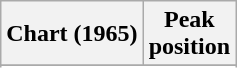<table class="wikitable plainrowheaders sortable" style="text-align:left;">
<tr>
<th>Chart (1965)</th>
<th>Peak<br>position</th>
</tr>
<tr>
</tr>
<tr>
</tr>
<tr>
</tr>
</table>
